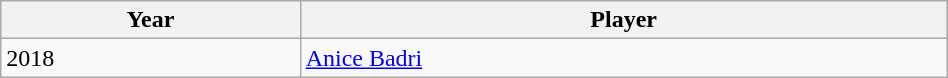<table class="wikitable" style="width: 50%;">
<tr>
<th>Year</th>
<th>Player</th>
</tr>
<tr>
<td>2018</td>
<td> <a href='#'>Anice Badri</a></td>
</tr>
</table>
